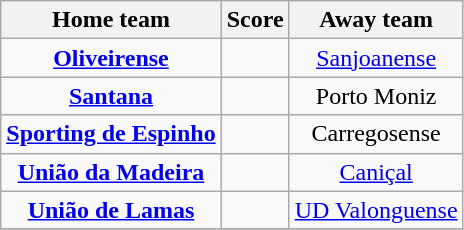<table class="wikitable" style="text-align: center">
<tr>
<th>Home team</th>
<th>Score</th>
<th>Away team</th>
</tr>
<tr>
<td><strong><a href='#'>Oliveirense</a></strong> </td>
<td></td>
<td><a href='#'>Sanjoanense</a> </td>
</tr>
<tr>
<td><strong><a href='#'>Santana</a></strong> </td>
<td></td>
<td>Porto Moniz </td>
</tr>
<tr>
<td><strong><a href='#'>Sporting de Espinho</a></strong> </td>
<td></td>
<td>Carregosense </td>
</tr>
<tr>
<td><strong><a href='#'>União da Madeira</a></strong> </td>
<td></td>
<td><a href='#'>Caniçal</a> </td>
</tr>
<tr>
<td><strong><a href='#'>União de Lamas</a></strong> </td>
<td></td>
<td><a href='#'>UD Valonguense</a> </td>
</tr>
<tr>
</tr>
</table>
